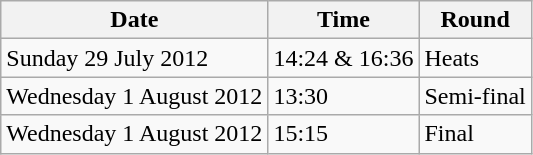<table class="wikitable">
<tr>
<th>Date</th>
<th>Time</th>
<th>Round</th>
</tr>
<tr>
<td>Sunday 29 July 2012</td>
<td>14:24 & 16:36</td>
<td>Heats</td>
</tr>
<tr>
<td>Wednesday 1 August 2012</td>
<td>13:30</td>
<td>Semi-final</td>
</tr>
<tr>
<td>Wednesday 1 August 2012</td>
<td>15:15</td>
<td>Final</td>
</tr>
</table>
